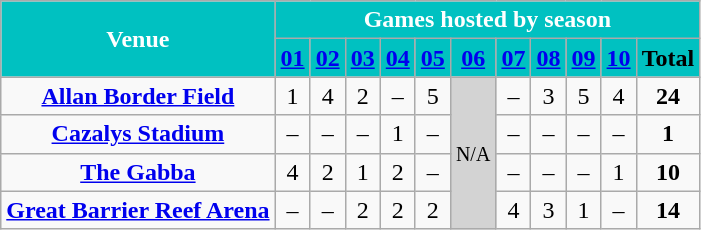<table class="wikitable" style="font-size:100%">
<tr>
<th rowspan=2 style="background:#00c1c1; color:white;">Venue</th>
<th colspan="11" style="background:#00c1c1; color:white;">Games hosted by season</th>
</tr>
<tr align=center style="background:#00c1c1;">
<td><strong><a href='#'><span>01</span></a></strong></td>
<td><strong><a href='#'><span>02</span></a></strong></td>
<td><strong><a href='#'><span>03</span></a></strong></td>
<td><strong><a href='#'><span>04</span></a></strong></td>
<td><strong><a href='#'><span>05</span></a></strong></td>
<td><strong><a href='#'><span>06</span></a></strong></td>
<td><strong><a href='#'><span>07</span></a></strong></td>
<td><strong><a href='#'><span>08</span></a></strong></td>
<td><strong><a href='#'><span>09</span></a></strong></td>
<td><strong><a href='#'><span>10</span></a></strong></td>
<td><strong>Total</strong></td>
</tr>
<tr align=center>
<td><strong><a href='#'>Allan Border Field</a></strong></td>
<td>1</td>
<td>4</td>
<td>2</td>
<td>–</td>
<td>5</td>
<td rowspan="4" style="background:lightgray"><small>N/A</small></td>
<td>–</td>
<td>3</td>
<td>5</td>
<td>4</td>
<td><strong>24</strong></td>
</tr>
<tr align=center>
<td><strong><a href='#'>Cazalys Stadium</a></strong></td>
<td>–</td>
<td>–</td>
<td>–</td>
<td>1</td>
<td>–</td>
<td>–</td>
<td>–</td>
<td>–</td>
<td>–</td>
<td><strong>1</strong></td>
</tr>
<tr align=center>
<td><strong><a href='#'>The Gabba</a></strong></td>
<td>4</td>
<td>2</td>
<td>1</td>
<td>2</td>
<td>–</td>
<td>–</td>
<td>–</td>
<td>–</td>
<td>1</td>
<td><strong>10</strong></td>
</tr>
<tr align=center>
<td><strong><a href='#'>Great Barrier Reef Arena</a></strong></td>
<td>–</td>
<td>–</td>
<td>2</td>
<td>2</td>
<td>2</td>
<td>4</td>
<td>3</td>
<td>1</td>
<td>–</td>
<td><strong>14</strong></td>
</tr>
</table>
